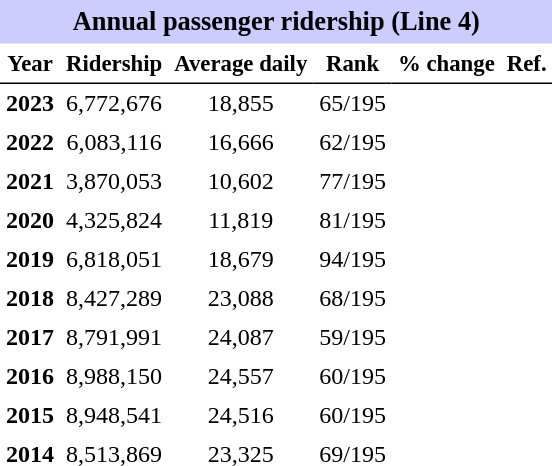<table class="toccolours" cellpadding="4" cellspacing="0" style="text-align:right;">
<tr>
<th colspan="6"  style="background-color:#ccf; background-color:#ccf; font-size:110%; text-align:center;">Annual passenger ridership (Line 4)</th>
</tr>
<tr style="font-size:95%; text-align:center">
<th style="border-bottom:1px solid black">Year</th>
<th style="border-bottom:1px solid black">Ridership</th>
<th style="border-bottom:1px solid black">Average daily</th>
<th style="border-bottom:1px solid black">Rank</th>
<th style="border-bottom:1px solid black">% change</th>
<th style="border-bottom:1px solid black">Ref.</th>
</tr>
<tr style="text-align:center;">
<td><strong>2023</strong></td>
<td>6,772,676</td>
<td>18,855</td>
<td>65/195</td>
<td></td>
<td></td>
</tr>
<tr style="text-align:center;">
<td><strong>2022</strong></td>
<td>6,083,116</td>
<td>16,666</td>
<td>62/195</td>
<td></td>
<td></td>
</tr>
<tr style="text-align:center;">
<td><strong>2021</strong></td>
<td>3,870,053</td>
<td>10,602</td>
<td>77/195</td>
<td></td>
<td></td>
</tr>
<tr style="text-align:center;">
<td><strong>2020</strong></td>
<td>4,325,824</td>
<td>11,819</td>
<td>81/195</td>
<td></td>
<td></td>
</tr>
<tr style="text-align:center;">
<td><strong>2019</strong></td>
<td>6,818,051</td>
<td>18,679</td>
<td>94/195</td>
<td></td>
<td></td>
</tr>
<tr style="text-align:center;">
<td><strong>2018</strong></td>
<td>8,427,289</td>
<td>23,088</td>
<td>68/195</td>
<td></td>
<td></td>
</tr>
<tr style="text-align:center;">
<td><strong>2017</strong></td>
<td>8,791,991</td>
<td>24,087</td>
<td>59/195</td>
<td></td>
<td></td>
</tr>
<tr style="text-align:center;">
<td><strong>2016</strong></td>
<td>8,988,150</td>
<td>24,557</td>
<td>60/195</td>
<td></td>
<td></td>
</tr>
<tr style="text-align:center;">
<td><strong>2015</strong></td>
<td>8,948,541</td>
<td>24,516</td>
<td>60/195</td>
<td></td>
<td></td>
</tr>
<tr style="text-align:center;">
<td><strong>2014</strong></td>
<td>8,513,869</td>
<td>23,325</td>
<td>69/195</td>
<td></td>
<td></td>
</tr>
</table>
